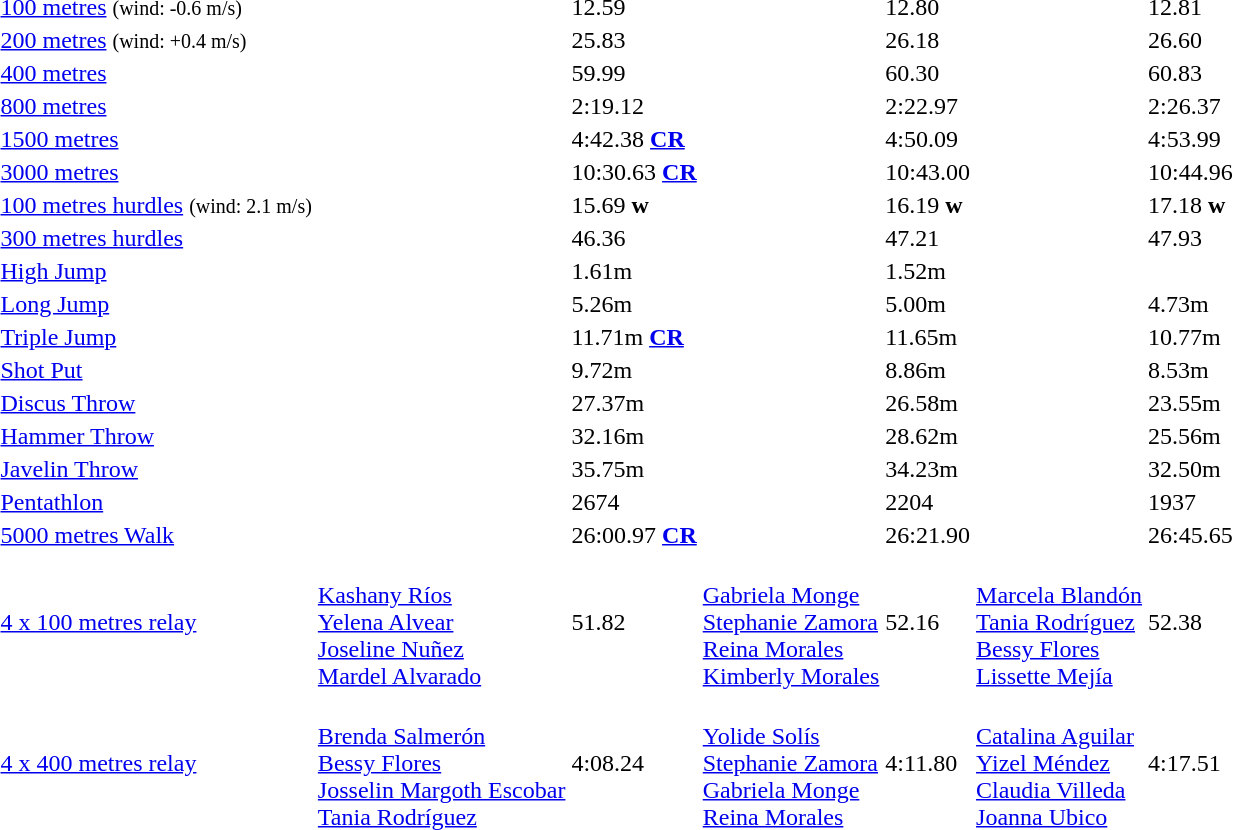<table>
<tr>
<td><a href='#'>100 metres</a> <small>(wind: -0.6 m/s)</small></td>
<td></td>
<td>12.59</td>
<td></td>
<td>12.80</td>
<td></td>
<td>12.81</td>
</tr>
<tr>
<td><a href='#'>200 metres</a> <small>(wind: +0.4 m/s)</small></td>
<td></td>
<td>25.83</td>
<td></td>
<td>26.18</td>
<td></td>
<td>26.60</td>
</tr>
<tr>
<td><a href='#'>400 metres</a></td>
<td></td>
<td>59.99</td>
<td></td>
<td>60.30</td>
<td></td>
<td>60.83</td>
</tr>
<tr>
<td><a href='#'>800 metres</a></td>
<td></td>
<td>2:19.12</td>
<td></td>
<td>2:22.97</td>
<td></td>
<td>2:26.37</td>
</tr>
<tr>
<td><a href='#'>1500 metres</a></td>
<td></td>
<td>4:42.38 <strong><a href='#'>CR</a></strong></td>
<td></td>
<td>4:50.09</td>
<td></td>
<td>4:53.99</td>
</tr>
<tr>
<td><a href='#'>3000 metres</a></td>
<td></td>
<td>10:30.63 <strong><a href='#'>CR</a></strong></td>
<td></td>
<td>10:43.00</td>
<td></td>
<td>10:44.96</td>
</tr>
<tr>
<td><a href='#'>100 metres hurdles</a> <small>(wind: 2.1 m/s)</small></td>
<td></td>
<td>15.69 <strong>w</strong></td>
<td></td>
<td>16.19 <strong>w</strong></td>
<td></td>
<td>17.18 <strong>w</strong></td>
</tr>
<tr>
<td><a href='#'>300 metres hurdles</a></td>
<td></td>
<td>46.36</td>
<td></td>
<td>47.21</td>
<td></td>
<td>47.93</td>
</tr>
<tr>
<td><a href='#'>High Jump</a></td>
<td></td>
<td>1.61m</td>
<td> <br> </td>
<td>1.52m</td>
<td></td>
<td></td>
</tr>
<tr>
<td><a href='#'>Long Jump</a></td>
<td></td>
<td>5.26m</td>
<td></td>
<td>5.00m</td>
<td></td>
<td>4.73m</td>
</tr>
<tr>
<td><a href='#'>Triple Jump</a></td>
<td></td>
<td>11.71m <strong><a href='#'>CR</a></strong></td>
<td></td>
<td>11.65m</td>
<td></td>
<td>10.77m</td>
</tr>
<tr>
<td><a href='#'>Shot Put</a></td>
<td></td>
<td>9.72m</td>
<td></td>
<td>8.86m</td>
<td></td>
<td>8.53m</td>
</tr>
<tr>
<td><a href='#'>Discus Throw</a></td>
<td></td>
<td>27.37m</td>
<td></td>
<td>26.58m</td>
<td></td>
<td>23.55m</td>
</tr>
<tr>
<td><a href='#'>Hammer Throw</a></td>
<td></td>
<td>32.16m</td>
<td></td>
<td>28.62m</td>
<td></td>
<td>25.56m</td>
</tr>
<tr>
<td><a href='#'>Javelin Throw</a></td>
<td></td>
<td>35.75m</td>
<td></td>
<td>34.23m</td>
<td></td>
<td>32.50m</td>
</tr>
<tr>
<td><a href='#'>Pentathlon</a></td>
<td></td>
<td>2674</td>
<td></td>
<td>2204</td>
<td></td>
<td>1937</td>
</tr>
<tr>
<td><a href='#'>5000 metres Walk</a></td>
<td></td>
<td>26:00.97 <strong><a href='#'>CR</a></strong></td>
<td></td>
<td>26:21.90</td>
<td></td>
<td>26:45.65</td>
</tr>
<tr>
<td><a href='#'>4 x 100 metres relay</a></td>
<td> <br> <a href='#'>Kashany Ríos</a> <br> <a href='#'>Yelena Alvear</a> <br> <a href='#'>Joseline Nuñez</a> <br> <a href='#'>Mardel Alvarado</a></td>
<td>51.82</td>
<td> <br> <a href='#'>Gabriela Monge</a> <br> <a href='#'>Stephanie Zamora</a> <br> <a href='#'>Reina Morales</a> <br> <a href='#'>Kimberly Morales</a></td>
<td>52.16</td>
<td> <br> <a href='#'>Marcela Blandón</a> <br> <a href='#'>Tania Rodríguez</a> <br> <a href='#'>Bessy Flores</a> <br> <a href='#'>Lissette Mejía</a></td>
<td>52.38</td>
</tr>
<tr>
<td><a href='#'>4 x 400 metres relay</a></td>
<td> <br> <a href='#'>Brenda Salmerón</a> <br> <a href='#'>Bessy Flores</a> <br> <a href='#'>Josselin Margoth Escobar</a> <br> <a href='#'>Tania Rodríguez</a></td>
<td>4:08.24</td>
<td> <br> <a href='#'>Yolide Solís</a> <br> <a href='#'>Stephanie Zamora</a> <br> <a href='#'>Gabriela Monge</a> <br> <a href='#'>Reina Morales</a></td>
<td>4:11.80</td>
<td> <br> <a href='#'>Catalina Aguilar</a> <br> <a href='#'>Yizel Méndez</a> <br> <a href='#'>Claudia Villeda</a> <br> <a href='#'>Joanna Ubico</a></td>
<td>4:17.51</td>
</tr>
</table>
